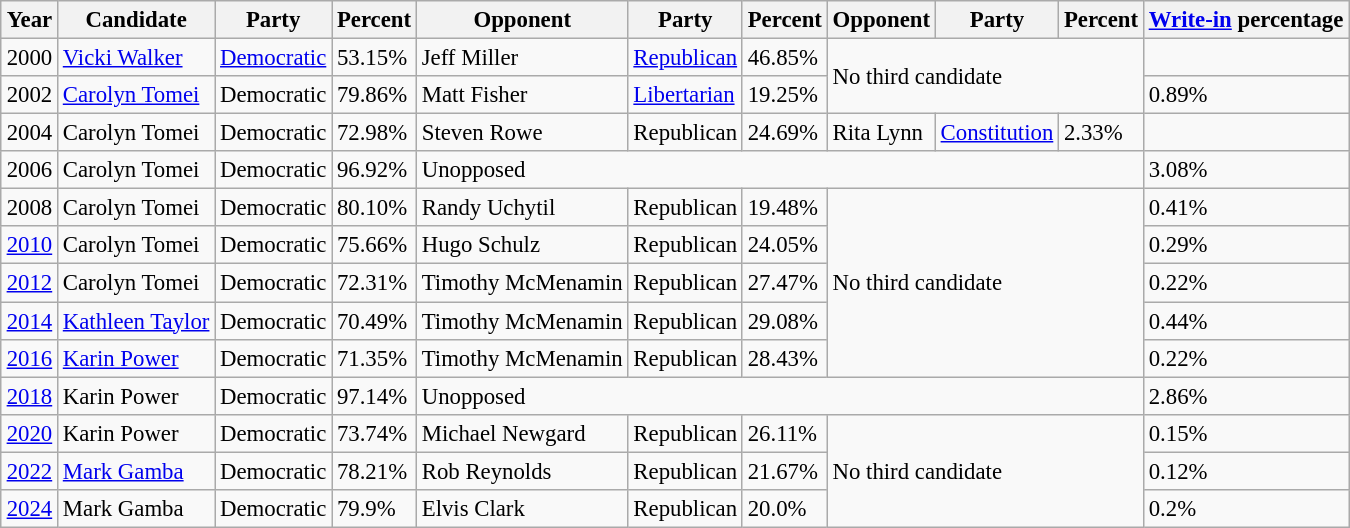<table class="wikitable sortable" style="margin:0.5em auto; font-size:95%;">
<tr>
<th>Year</th>
<th>Candidate</th>
<th>Party</th>
<th>Percent</th>
<th>Opponent</th>
<th>Party</th>
<th>Percent</th>
<th>Opponent</th>
<th>Party</th>
<th>Percent</th>
<th><a href='#'>Write-in</a> percentage</th>
</tr>
<tr>
<td>2000</td>
<td><a href='#'>Vicki Walker</a></td>
<td><a href='#'>Democratic</a></td>
<td>53.15%</td>
<td>Jeff Miller</td>
<td><a href='#'>Republican</a></td>
<td>46.85%</td>
<td colspan="3" rowspan="2">No third candidate</td>
</tr>
<tr>
<td>2002</td>
<td><a href='#'>Carolyn Tomei</a></td>
<td>Democratic</td>
<td>79.86%</td>
<td>Matt Fisher</td>
<td><a href='#'>Libertarian</a></td>
<td>19.25%</td>
<td>0.89%</td>
</tr>
<tr>
<td>2004</td>
<td>Carolyn Tomei</td>
<td>Democratic</td>
<td>72.98%</td>
<td>Steven Rowe</td>
<td>Republican</td>
<td>24.69%</td>
<td>Rita Lynn</td>
<td><a href='#'>Constitution</a></td>
<td>2.33%</td>
<td></td>
</tr>
<tr>
<td>2006</td>
<td>Carolyn Tomei</td>
<td>Democratic</td>
<td>96.92%</td>
<td colspan="6">Unopposed</td>
<td>3.08%</td>
</tr>
<tr>
<td>2008</td>
<td>Carolyn Tomei</td>
<td>Democratic</td>
<td>80.10%</td>
<td>Randy Uchytil</td>
<td>Republican</td>
<td>19.48%</td>
<td colspan="3" rowspan="5">No third candidate</td>
<td>0.41%</td>
</tr>
<tr>
<td><a href='#'>2010</a></td>
<td>Carolyn Tomei</td>
<td>Democratic</td>
<td>75.66%</td>
<td>Hugo Schulz</td>
<td>Republican</td>
<td>24.05%</td>
<td>0.29%</td>
</tr>
<tr>
<td><a href='#'>2012</a></td>
<td>Carolyn Tomei</td>
<td>Democratic</td>
<td>72.31%</td>
<td>Timothy McMenamin</td>
<td>Republican</td>
<td>27.47%</td>
<td>0.22%</td>
</tr>
<tr>
<td><a href='#'>2014</a></td>
<td><a href='#'>Kathleen Taylor</a></td>
<td>Democratic</td>
<td>70.49%</td>
<td>Timothy McMenamin</td>
<td>Republican</td>
<td>29.08%</td>
<td>0.44%</td>
</tr>
<tr>
<td><a href='#'>2016</a></td>
<td><a href='#'>Karin Power</a></td>
<td>Democratic</td>
<td>71.35%</td>
<td>Timothy McMenamin</td>
<td>Republican</td>
<td>28.43%</td>
<td>0.22%</td>
</tr>
<tr>
<td><a href='#'>2018</a></td>
<td>Karin Power</td>
<td>Democratic</td>
<td>97.14%</td>
<td colspan="6">Unopposed</td>
<td>2.86%</td>
</tr>
<tr>
<td><a href='#'>2020</a></td>
<td>Karin Power</td>
<td>Democratic</td>
<td>73.74%</td>
<td>Michael Newgard</td>
<td>Republican</td>
<td>26.11%</td>
<td colspan="3" rowspan="3">No third candidate</td>
<td>0.15%</td>
</tr>
<tr>
<td><a href='#'>2022</a></td>
<td><a href='#'>Mark Gamba</a></td>
<td>Democratic</td>
<td>78.21%</td>
<td>Rob Reynolds</td>
<td>Republican</td>
<td>21.67%</td>
<td>0.12%</td>
</tr>
<tr>
<td><a href='#'>2024</a></td>
<td>Mark Gamba</td>
<td>Democratic</td>
<td>79.9%</td>
<td>Elvis Clark</td>
<td>Republican</td>
<td>20.0%</td>
<td>0.2%</td>
</tr>
</table>
